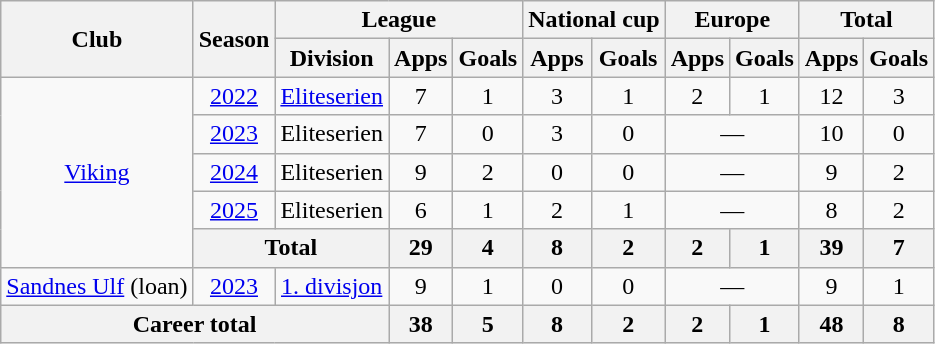<table class="wikitable" style="text-align: center;">
<tr>
<th rowspan="2">Club</th>
<th rowspan="2">Season</th>
<th colspan="3">League</th>
<th colspan="2">National cup</th>
<th colspan="2">Europe</th>
<th colspan="2">Total</th>
</tr>
<tr>
<th>Division</th>
<th>Apps</th>
<th>Goals</th>
<th>Apps</th>
<th>Goals</th>
<th>Apps</th>
<th>Goals</th>
<th>Apps</th>
<th>Goals</th>
</tr>
<tr>
<td rowspan="5"><a href='#'>Viking</a></td>
<td><a href='#'>2022</a></td>
<td><a href='#'>Eliteserien</a></td>
<td>7</td>
<td>1</td>
<td>3</td>
<td>1</td>
<td>2</td>
<td>1</td>
<td>12</td>
<td>3</td>
</tr>
<tr>
<td><a href='#'>2023</a></td>
<td>Eliteserien</td>
<td>7</td>
<td>0</td>
<td>3</td>
<td>0</td>
<td colspan="2">—</td>
<td>10</td>
<td>0</td>
</tr>
<tr>
<td><a href='#'>2024</a></td>
<td>Eliteserien</td>
<td>9</td>
<td>2</td>
<td>0</td>
<td>0</td>
<td colspan="2">—</td>
<td>9</td>
<td>2</td>
</tr>
<tr>
<td><a href='#'>2025</a></td>
<td>Eliteserien</td>
<td>6</td>
<td>1</td>
<td>2</td>
<td>1</td>
<td colspan="2">—</td>
<td>8</td>
<td>2</td>
</tr>
<tr>
<th colspan="2">Total</th>
<th>29</th>
<th>4</th>
<th>8</th>
<th>2</th>
<th>2</th>
<th>1</th>
<th>39</th>
<th>7</th>
</tr>
<tr>
<td><a href='#'>Sandnes Ulf</a> (loan)</td>
<td><a href='#'>2023</a></td>
<td><a href='#'>1. divisjon</a></td>
<td>9</td>
<td>1</td>
<td>0</td>
<td>0</td>
<td colspan="2">—</td>
<td>9</td>
<td>1</td>
</tr>
<tr>
<th colspan="3">Career total</th>
<th>38</th>
<th>5</th>
<th>8</th>
<th>2</th>
<th>2</th>
<th>1</th>
<th>48</th>
<th>8</th>
</tr>
</table>
